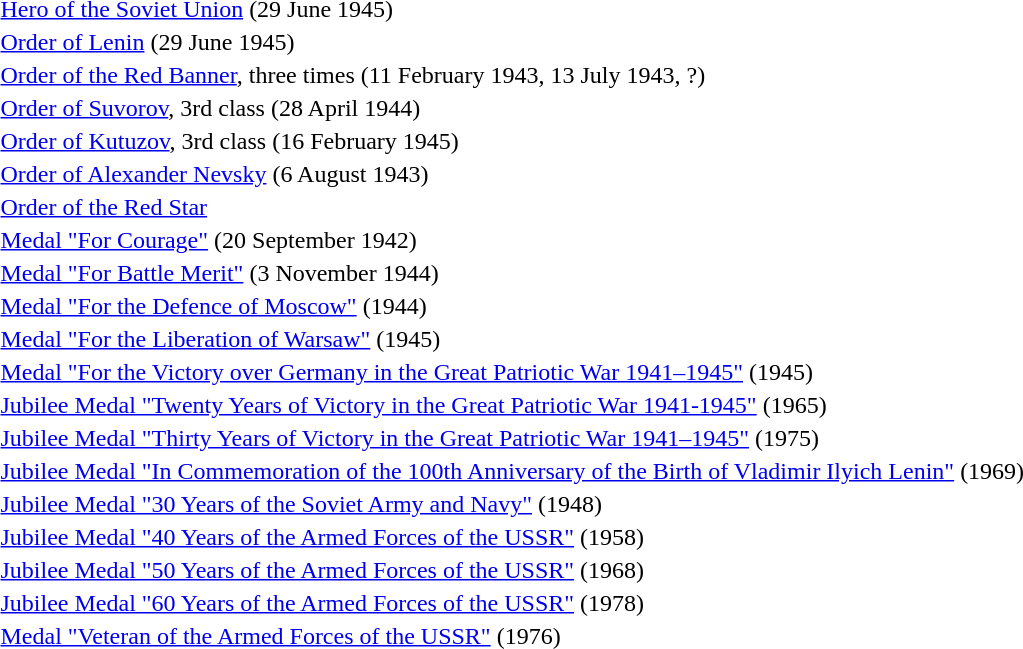<table>
<tr>
<td></td>
<td><a href='#'>Hero of the Soviet Union</a> (29 June 1945)</td>
</tr>
<tr>
<td></td>
<td><a href='#'>Order of Lenin</a> (29 June 1945)</td>
</tr>
<tr>
<td></td>
<td><a href='#'>Order of the Red Banner</a>, three times (11 February 1943, 13 July 1943, ?)</td>
</tr>
<tr>
<td></td>
<td><a href='#'>Order of Suvorov</a>, 3rd class (28 April 1944)</td>
</tr>
<tr>
<td></td>
<td><a href='#'>Order of Kutuzov</a>, 3rd class (16 February 1945)</td>
</tr>
<tr>
<td></td>
<td><a href='#'>Order of Alexander Nevsky</a> (6 August 1943)</td>
</tr>
<tr>
<td></td>
<td><a href='#'>Order of the Red Star</a></td>
</tr>
<tr>
<td></td>
<td><a href='#'>Medal "For Courage"</a> (20 September 1942)</td>
</tr>
<tr>
<td></td>
<td><a href='#'>Medal "For Battle Merit"</a> (3 November 1944)</td>
</tr>
<tr>
<td></td>
<td><a href='#'>Medal "For the Defence of Moscow"</a> (1944)</td>
</tr>
<tr>
<td></td>
<td><a href='#'>Medal "For the Liberation of Warsaw"</a> (1945)</td>
</tr>
<tr>
<td></td>
<td><a href='#'>Medal "For the Victory over Germany in the Great Patriotic War 1941–1945"</a> (1945)</td>
</tr>
<tr>
<td></td>
<td><a href='#'>Jubilee Medal "Twenty Years of Victory in the Great Patriotic War 1941-1945"</a> (1965)</td>
</tr>
<tr>
<td></td>
<td><a href='#'>Jubilee Medal "Thirty Years of Victory in the Great Patriotic War 1941–1945"</a> (1975)</td>
</tr>
<tr>
<td></td>
<td><a href='#'>Jubilee Medal "In Commemoration of the 100th Anniversary of the Birth of Vladimir Ilyich Lenin"</a> (1969)</td>
</tr>
<tr>
<td></td>
<td><a href='#'>Jubilee Medal "30 Years of the Soviet Army and Navy"</a> (1948)</td>
</tr>
<tr>
<td></td>
<td><a href='#'>Jubilee Medal "40 Years of the Armed Forces of the USSR"</a> (1958)</td>
</tr>
<tr>
<td></td>
<td><a href='#'>Jubilee Medal "50 Years of the Armed Forces of the USSR"</a> (1968)</td>
</tr>
<tr>
<td></td>
<td><a href='#'>Jubilee Medal "60 Years of the Armed Forces of the USSR"</a> (1978)</td>
</tr>
<tr>
<td></td>
<td><a href='#'>Medal "Veteran of the Armed Forces of the USSR"</a> (1976)</td>
</tr>
<tr>
</tr>
</table>
